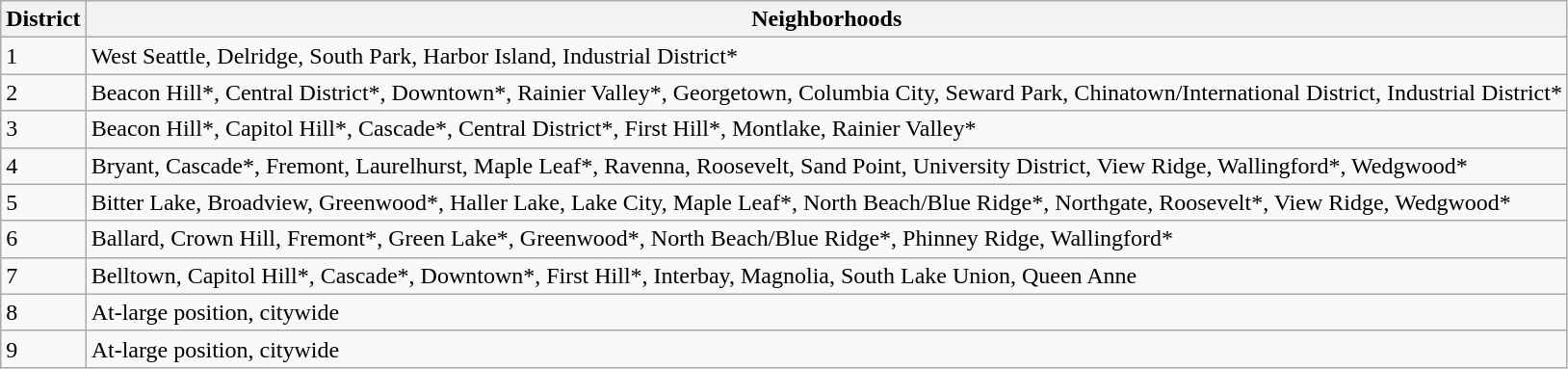<table class="wikitable">
<tr>
<th>District</th>
<th>Neighborhoods</th>
</tr>
<tr>
<td>1</td>
<td>West Seattle, Delridge, South Park, Harbor Island, Industrial District*</td>
</tr>
<tr>
<td>2</td>
<td>Beacon Hill*, Central District*, Downtown*, Rainier Valley*, Georgetown, Columbia City, Seward Park, Chinatown/International District, Industrial District*</td>
</tr>
<tr>
<td>3</td>
<td>Beacon Hill*, Capitol Hill*, Cascade*, Central District*, First Hill*, Montlake, Rainier Valley*</td>
</tr>
<tr>
<td>4</td>
<td>Bryant, Cascade*, Fremont, Laurelhurst, Maple Leaf*, Ravenna, Roosevelt, Sand Point, University District, View Ridge, Wallingford*, Wedgwood*</td>
</tr>
<tr>
<td>5</td>
<td>Bitter Lake, Broadview, Greenwood*, Haller Lake, Lake City, Maple Leaf*, North Beach/Blue Ridge*, Northgate, Roosevelt*, View Ridge, Wedgwood*</td>
</tr>
<tr>
<td>6</td>
<td>Ballard, Crown Hill, Fremont*, Green Lake*, Greenwood*, North Beach/Blue Ridge*, Phinney Ridge, Wallingford*</td>
</tr>
<tr>
<td>7</td>
<td>Belltown, Capitol Hill*, Cascade*, Downtown*, First Hill*, Interbay, Magnolia, South Lake Union, Queen Anne</td>
</tr>
<tr>
<td>8</td>
<td>At-large position, citywide</td>
</tr>
<tr>
<td>9</td>
<td>At-large position, citywide</td>
</tr>
</table>
